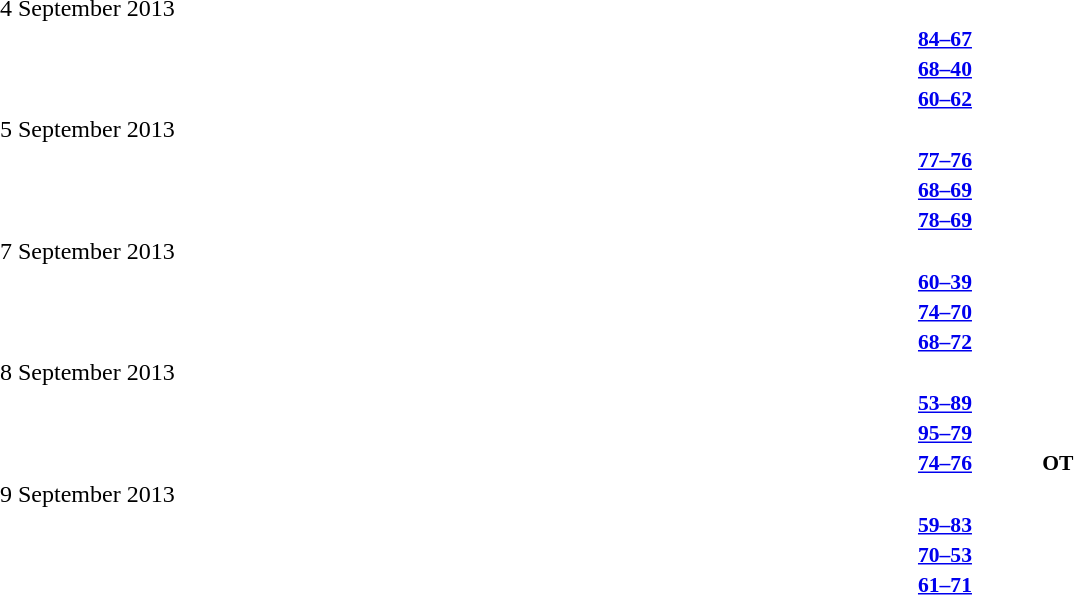<table style="width:100%;" cellspacing="1">
<tr>
<th width=24%></th>
<th width=3%></th>
<th width=6%></th>
<th width=3%></th>
<th width=24%></th>
</tr>
<tr>
<td>4 September 2013</td>
</tr>
<tr style=font-size:90%>
<td align=right><strong></strong></td>
<td></td>
<td align=center><strong><a href='#'>84–67</a></strong></td>
<td></td>
<td><strong></strong></td>
</tr>
<tr style=font-size:90%>
<td align=right><strong></strong></td>
<td></td>
<td align=center><strong><a href='#'>68–40</a></strong></td>
<td></td>
<td><strong></strong></td>
</tr>
<tr style=font-size:90%>
<td align=right><strong></strong></td>
<td></td>
<td align=center><strong><a href='#'>60–62</a></strong></td>
<td></td>
<td><strong></strong></td>
</tr>
<tr>
<td>5 September 2013</td>
</tr>
<tr style=font-size:90%>
<td align=right><strong></strong></td>
<td></td>
<td align=center><strong><a href='#'>77–76</a></strong></td>
<td></td>
<td><strong></strong></td>
</tr>
<tr style=font-size:90%>
<td align=right><strong></strong></td>
<td></td>
<td align=center><strong><a href='#'>68–69</a></strong></td>
<td></td>
<td><strong></strong></td>
</tr>
<tr style=font-size:90%>
<td align=right><strong></strong></td>
<td></td>
<td align=center><strong><a href='#'>78–69</a></strong></td>
<td></td>
<td><strong></strong></td>
</tr>
<tr>
<td>7 September 2013</td>
</tr>
<tr style=font-size:90%>
<td align=right><strong></strong></td>
<td></td>
<td align=center><strong><a href='#'>60–39</a></strong></td>
<td></td>
<td><strong></strong></td>
</tr>
<tr style=font-size:90%>
<td align=right><strong> </strong></td>
<td></td>
<td align=center><strong><a href='#'>74–70</a></strong></td>
<td></td>
<td><strong></strong></td>
</tr>
<tr style=font-size:90%>
<td align=right><strong></strong></td>
<td></td>
<td align=center><strong><a href='#'>68–72</a></strong></td>
<td></td>
<td><strong></strong></td>
</tr>
<tr>
<td>8 September 2013</td>
</tr>
<tr style=font-size:90%>
<td align=right><strong></strong></td>
<td></td>
<td align=center><strong><a href='#'>53–89</a></strong></td>
<td></td>
<td><strong></strong></td>
</tr>
<tr style=font-size:90%>
<td align=right><strong></strong></td>
<td></td>
<td align=center><strong><a href='#'>95–79</a></strong></td>
<td></td>
<td><strong></strong></td>
</tr>
<tr style=font-size:90%>
<td align=right><strong></strong></td>
<td></td>
<td align=center><strong><a href='#'>74–76</a></strong></td>
<td><strong>OT</strong></td>
<td><strong></strong></td>
</tr>
<tr>
<td>9 September 2013</td>
</tr>
<tr style=font-size:90%>
<td align=right><strong> </strong></td>
<td></td>
<td align=center><strong><a href='#'>59–83</a></strong></td>
<td></td>
<td><strong></strong></td>
</tr>
<tr style=font-size:90%>
<td align=right><strong></strong></td>
<td></td>
<td align=center><strong><a href='#'>70–53</a></strong></td>
<td></td>
<td><strong></strong></td>
</tr>
<tr style=font-size:90%>
<td align=right><strong></strong></td>
<td></td>
<td style="text-align:center;"><strong><a href='#'>61–71</a></strong></td>
<td></td>
<td><strong></strong></td>
</tr>
</table>
